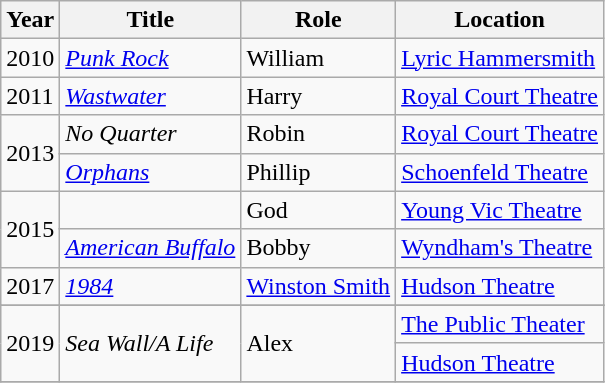<table class="wikitable sortable">
<tr>
<th>Year</th>
<th>Title</th>
<th>Role</th>
<th class="unsortable">Location</th>
</tr>
<tr>
<td>2010</td>
<td><em><a href='#'>Punk Rock</a></em></td>
<td>William</td>
<td><a href='#'>Lyric Hammersmith</a></td>
</tr>
<tr>
<td>2011</td>
<td><em><a href='#'>Wastwater</a></em></td>
<td>Harry</td>
<td><a href='#'>Royal Court Theatre</a></td>
</tr>
<tr>
<td rowspan="2">2013</td>
<td><em>No Quarter</em></td>
<td>Robin</td>
<td><a href='#'>Royal Court Theatre</a></td>
</tr>
<tr>
<td><em><a href='#'>Orphans</a></em></td>
<td>Phillip</td>
<td><a href='#'>Schoenfeld Theatre</a></td>
</tr>
<tr>
<td rowspan="2">2015</td>
<td><em></em></td>
<td>God</td>
<td><a href='#'>Young Vic Theatre</a></td>
</tr>
<tr>
<td><em><a href='#'>American Buffalo</a></em></td>
<td>Bobby</td>
<td><a href='#'>Wyndham's Theatre</a></td>
</tr>
<tr>
<td>2017</td>
<td><em><a href='#'>1984</a></em></td>
<td><a href='#'>Winston Smith</a></td>
<td><a href='#'>Hudson Theatre</a></td>
</tr>
<tr>
</tr>
<tr>
<td rowspan="2" scope="row">2019</td>
<td rowspan="2"><em>Sea Wall/A Life</em></td>
<td rowspan="2">Alex</td>
<td><a href='#'>The Public Theater</a></td>
</tr>
<tr>
<td><a href='#'>Hudson Theatre</a></td>
</tr>
<tr>
</tr>
</table>
